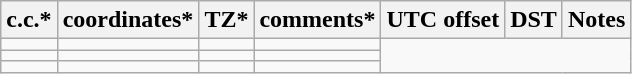<table class="wikitable sortable">
<tr>
<th>c.c.*</th>
<th>coordinates*</th>
<th>TZ*</th>
<th>comments*</th>
<th>UTC offset</th>
<th>DST</th>
<th>Notes</th>
</tr>
<tr --->
<td></td>
<td></td>
<td></td>
<td></td>
</tr>
<tr --->
<td></td>
<td></td>
<td></td>
<td></td>
</tr>
<tr --->
<td></td>
<td></td>
<td></td>
<td></td>
</tr>
</table>
